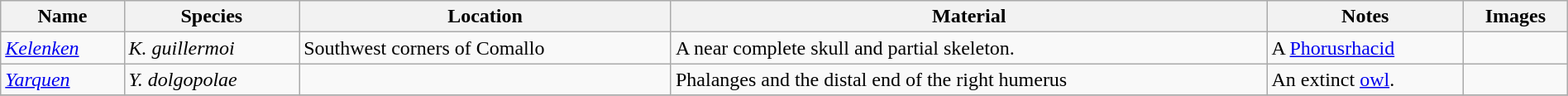<table class="wikitable" align="center" width="100%">
<tr>
<th>Name</th>
<th>Species</th>
<th>Location</th>
<th>Material</th>
<th>Notes</th>
<th>Images</th>
</tr>
<tr>
<td><em><a href='#'>Kelenken</a></em></td>
<td><em>K. guillermoi</em></td>
<td>Southwest corners of Comallo</td>
<td>A near complete skull and partial skeleton.</td>
<td>A <a href='#'>Phorusrhacid</a></td>
<td></td>
</tr>
<tr>
<td><em><a href='#'>Yarquen</a></em></td>
<td><em>Y. dolgopolae</em></td>
<td></td>
<td>Phalanges and the distal end of the right humerus</td>
<td>An extinct <a href='#'>owl</a>.</td>
<td></td>
</tr>
<tr>
</tr>
</table>
